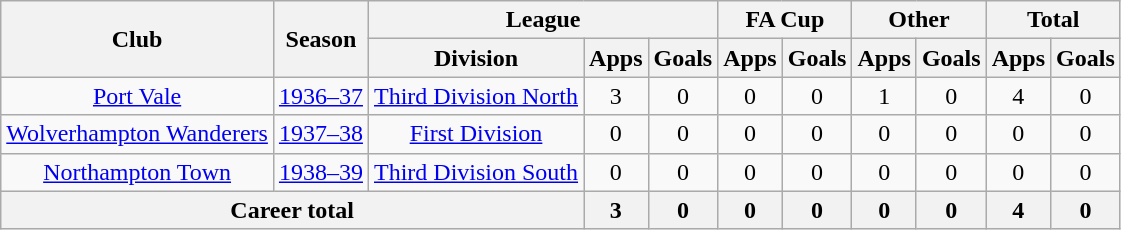<table class="wikitable" style="text-align: center;">
<tr>
<th rowspan="2">Club</th>
<th rowspan="2">Season</th>
<th colspan="3">League</th>
<th colspan="2">FA Cup</th>
<th colspan="2">Other</th>
<th colspan="2">Total</th>
</tr>
<tr>
<th>Division</th>
<th>Apps</th>
<th>Goals</th>
<th>Apps</th>
<th>Goals</th>
<th>Apps</th>
<th>Goals</th>
<th>Apps</th>
<th>Goals</th>
</tr>
<tr>
<td><a href='#'>Port Vale</a></td>
<td><a href='#'>1936–37</a></td>
<td><a href='#'>Third Division North</a></td>
<td>3</td>
<td>0</td>
<td>0</td>
<td>0</td>
<td>1</td>
<td>0</td>
<td>4</td>
<td>0</td>
</tr>
<tr>
<td><a href='#'>Wolverhampton Wanderers</a></td>
<td><a href='#'>1937–38</a></td>
<td><a href='#'>First Division</a></td>
<td>0</td>
<td>0</td>
<td>0</td>
<td>0</td>
<td>0</td>
<td>0</td>
<td>0</td>
<td>0</td>
</tr>
<tr>
<td><a href='#'>Northampton Town</a></td>
<td><a href='#'>1938–39</a></td>
<td><a href='#'>Third Division South</a></td>
<td>0</td>
<td>0</td>
<td>0</td>
<td>0</td>
<td>0</td>
<td>0</td>
<td>0</td>
<td>0</td>
</tr>
<tr>
<th colspan="3">Career total</th>
<th>3</th>
<th>0</th>
<th>0</th>
<th>0</th>
<th>0</th>
<th>0</th>
<th>4</th>
<th>0</th>
</tr>
</table>
